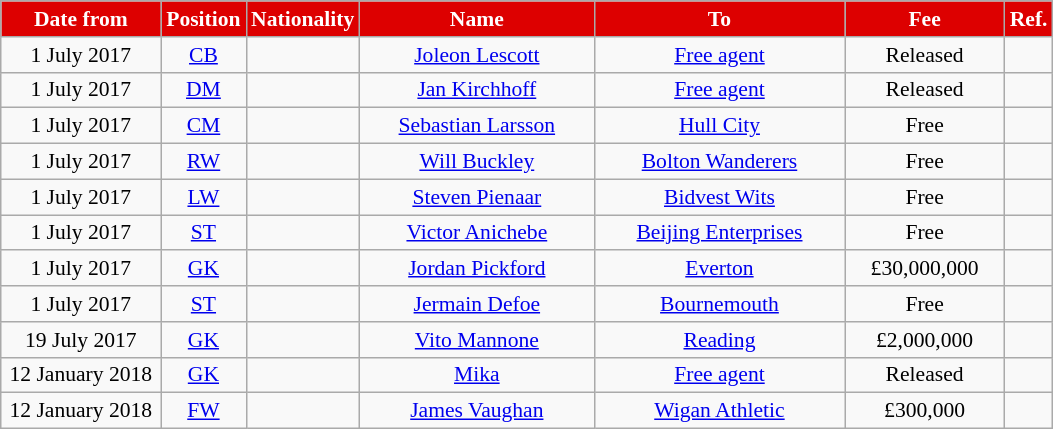<table class="wikitable" style="text-align:center; font-size:90%">
<tr>
<th style="background:#DD0000; color:white; width:100px;">Date from</th>
<th style="background:#DD0000; color:white; width:50px;">Position</th>
<th style="background:#DD0000; color:white; width:50px;">Nationality</th>
<th style="background:#DD0000; color:white; width:150px;">Name</th>
<th style="background:#DD0000; color:white; width:160px;">To</th>
<th style="background:#DD0000; color:white; width:100px;">Fee</th>
<th style="background:#DD0000; color:white; width:25px;">Ref.</th>
</tr>
<tr>
<td>1 July 2017</td>
<td><a href='#'>CB</a></td>
<td></td>
<td><a href='#'>Joleon Lescott</a></td>
<td><a href='#'>Free agent</a></td>
<td>Released</td>
<td></td>
</tr>
<tr>
<td>1 July 2017</td>
<td><a href='#'>DM</a></td>
<td></td>
<td><a href='#'>Jan Kirchhoff</a></td>
<td><a href='#'>Free agent</a></td>
<td>Released</td>
<td></td>
</tr>
<tr>
<td>1 July 2017</td>
<td><a href='#'>CM</a></td>
<td></td>
<td><a href='#'>Sebastian Larsson</a></td>
<td> <a href='#'>Hull City</a></td>
<td>Free</td>
<td></td>
</tr>
<tr>
<td>1 July 2017</td>
<td><a href='#'>RW</a></td>
<td></td>
<td><a href='#'>Will Buckley</a></td>
<td> <a href='#'>Bolton Wanderers</a></td>
<td>Free</td>
<td></td>
</tr>
<tr>
<td>1 July 2017</td>
<td><a href='#'>LW</a></td>
<td></td>
<td><a href='#'>Steven Pienaar</a></td>
<td> <a href='#'>Bidvest Wits</a></td>
<td>Free</td>
<td></td>
</tr>
<tr>
<td>1 July 2017</td>
<td><a href='#'>ST</a></td>
<td></td>
<td><a href='#'>Victor Anichebe</a></td>
<td> <a href='#'>Beijing Enterprises</a></td>
<td>Free</td>
<td></td>
</tr>
<tr>
<td>1 July 2017</td>
<td><a href='#'>GK</a></td>
<td></td>
<td><a href='#'>Jordan Pickford</a></td>
<td> <a href='#'>Everton</a></td>
<td>£30,000,000</td>
<td></td>
</tr>
<tr>
<td>1 July 2017</td>
<td><a href='#'>ST</a></td>
<td></td>
<td><a href='#'>Jermain Defoe</a></td>
<td> <a href='#'>Bournemouth</a></td>
<td>Free</td>
<td></td>
</tr>
<tr>
<td>19 July 2017</td>
<td><a href='#'>GK</a></td>
<td></td>
<td><a href='#'>Vito Mannone</a></td>
<td> <a href='#'>Reading</a></td>
<td>£2,000,000</td>
<td></td>
</tr>
<tr>
<td>12 January 2018</td>
<td><a href='#'>GK</a></td>
<td></td>
<td><a href='#'>Mika</a></td>
<td><a href='#'>Free agent</a></td>
<td>Released</td>
<td></td>
</tr>
<tr>
<td>12 January 2018</td>
<td><a href='#'>FW</a></td>
<td></td>
<td><a href='#'>James Vaughan</a></td>
<td> <a href='#'>Wigan Athletic</a></td>
<td>£300,000</td>
<td></td>
</tr>
</table>
